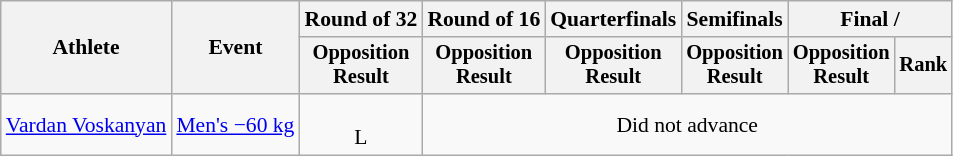<table class="wikitable" style="font-size:90%">
<tr>
<th rowspan="2">Athlete</th>
<th rowspan="2">Event</th>
<th>Round of 32</th>
<th>Round of 16</th>
<th>Quarterfinals</th>
<th>Semifinals</th>
<th colspan=2>Final / </th>
</tr>
<tr style="font-size:95%">
<th>Opposition<br>Result</th>
<th>Opposition<br>Result</th>
<th>Opposition<br>Result</th>
<th>Opposition<br>Result</th>
<th>Opposition<br>Result</th>
<th>Rank</th>
</tr>
<tr align=center>
<td align=left><a href='#'>Vardan Voskanyan</a></td>
<td align=left><a href='#'>Men's −60 kg</a></td>
<td><br> L</td>
<td colspan=5>Did not advance</td>
</tr>
</table>
